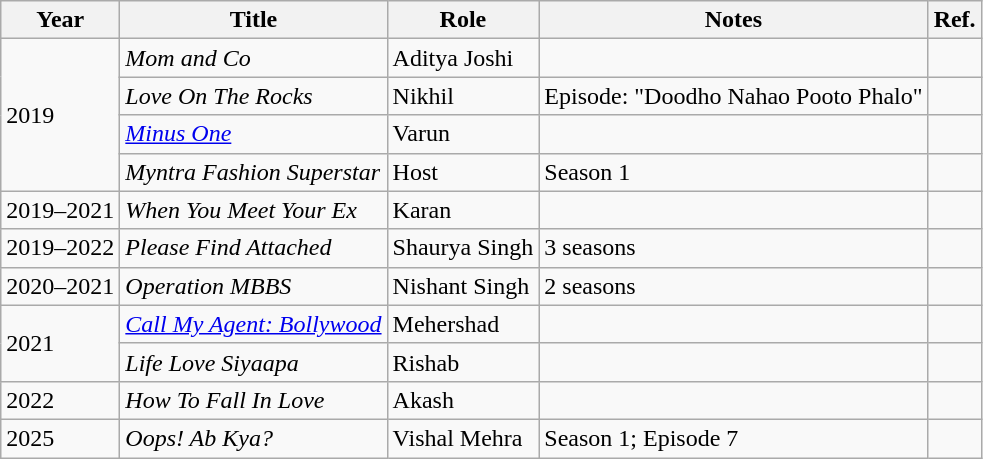<table class="wikitable sortable">
<tr>
<th>Year</th>
<th>Title</th>
<th>Role</th>
<th>Notes</th>
<th>Ref.</th>
</tr>
<tr>
<td rowspan="4">2019</td>
<td><em>Mom and Co</em></td>
<td>Aditya Joshi</td>
<td></td>
<td></td>
</tr>
<tr>
<td><em>Love On The Rocks</em></td>
<td>Nikhil</td>
<td>Episode: "Doodho Nahao Pooto Phalo"</td>
<td></td>
</tr>
<tr>
<td><em><a href='#'>Minus One</a></em></td>
<td>Varun</td>
<td></td>
<td></td>
</tr>
<tr>
<td><em>Myntra Fashion Superstar</em></td>
<td>Host</td>
<td>Season 1</td>
<td></td>
</tr>
<tr>
<td>2019–2021</td>
<td><em>When You Meet Your Ex</em></td>
<td>Karan</td>
<td></td>
<td></td>
</tr>
<tr>
<td>2019–2022</td>
<td><em>Please Find Attached</em></td>
<td>Shaurya Singh</td>
<td>3 seasons</td>
<td></td>
</tr>
<tr>
<td>2020–2021</td>
<td><em>Operation MBBS</em></td>
<td>Nishant Singh</td>
<td>2 seasons</td>
<td></td>
</tr>
<tr>
<td rowspan="2">2021</td>
<td><em><a href='#'>Call My Agent: Bollywood</a></em></td>
<td>Mehershad</td>
<td></td>
<td></td>
</tr>
<tr>
<td><em>Life Love Siyaapa</em></td>
<td>Rishab</td>
<td></td>
<td></td>
</tr>
<tr>
<td>2022</td>
<td><em>How To Fall In Love</em></td>
<td>Akash</td>
<td></td>
<td></td>
</tr>
<tr>
<td>2025</td>
<td><em>Oops! Ab Kya?</em></td>
<td>Vishal Mehra</td>
<td>Season 1; Episode 7</td>
<td></td>
</tr>
</table>
